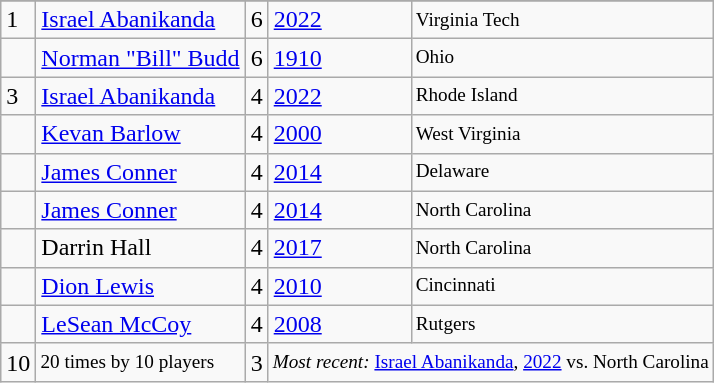<table class="wikitable">
<tr>
</tr>
<tr>
<td>1</td>
<td><a href='#'>Israel Abanikanda</a></td>
<td>6</td>
<td><a href='#'>2022</a></td>
<td style="font-size:80%;">Virginia Tech</td>
</tr>
<tr>
<td></td>
<td><a href='#'>Norman "Bill" Budd</a></td>
<td>6</td>
<td><a href='#'>1910</a></td>
<td style="font-size:80%;">Ohio</td>
</tr>
<tr>
<td>3</td>
<td><a href='#'>Israel Abanikanda</a></td>
<td>4</td>
<td><a href='#'>2022</a></td>
<td style="font-size:80%;">Rhode Island</td>
</tr>
<tr>
<td></td>
<td><a href='#'>Kevan Barlow</a></td>
<td>4</td>
<td><a href='#'>2000</a></td>
<td style="font-size:80%;">West Virginia</td>
</tr>
<tr>
<td></td>
<td><a href='#'>James Conner</a></td>
<td>4</td>
<td><a href='#'>2014</a></td>
<td style="font-size:80%;">Delaware</td>
</tr>
<tr>
<td></td>
<td><a href='#'>James Conner</a></td>
<td>4</td>
<td><a href='#'>2014</a></td>
<td style="font-size:80%;">North Carolina</td>
</tr>
<tr>
<td></td>
<td>Darrin Hall</td>
<td>4</td>
<td><a href='#'>2017</a></td>
<td style="font-size:80%;">North Carolina</td>
</tr>
<tr>
<td></td>
<td><a href='#'>Dion Lewis</a></td>
<td>4</td>
<td><a href='#'>2010</a></td>
<td style="font-size:80%;">Cincinnati</td>
</tr>
<tr>
<td></td>
<td><a href='#'>LeSean McCoy</a></td>
<td>4</td>
<td><a href='#'>2008</a></td>
<td style="font-size:80%;">Rutgers</td>
</tr>
<tr>
<td>10</td>
<td style="font-size:80%;">20 times by 10 players</td>
<td>3</td>
<td style="font-size:80%;" colspan=2><em>Most recent:</em> <a href='#'>Israel Abanikanda</a>, <a href='#'>2022</a> vs. North Carolina</td>
</tr>
</table>
